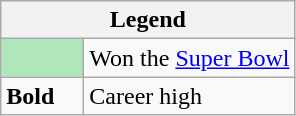<table class="wikitable">
<tr>
<th colspan="2">Legend</th>
</tr>
<tr>
<td style="background:#afe6ba; width:3em;"></td>
<td>Won the <a href='#'>Super Bowl</a></td>
</tr>
<tr>
<td><strong>Bold</strong></td>
<td>Career high</td>
</tr>
</table>
